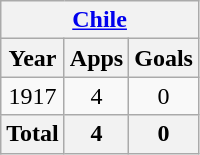<table class="wikitable" style="text-align:center">
<tr>
<th colspan=3><a href='#'>Chile</a></th>
</tr>
<tr>
<th>Year</th>
<th>Apps</th>
<th>Goals</th>
</tr>
<tr>
<td>1917</td>
<td>4</td>
<td>0</td>
</tr>
<tr>
<th>Total</th>
<th>4</th>
<th>0</th>
</tr>
</table>
